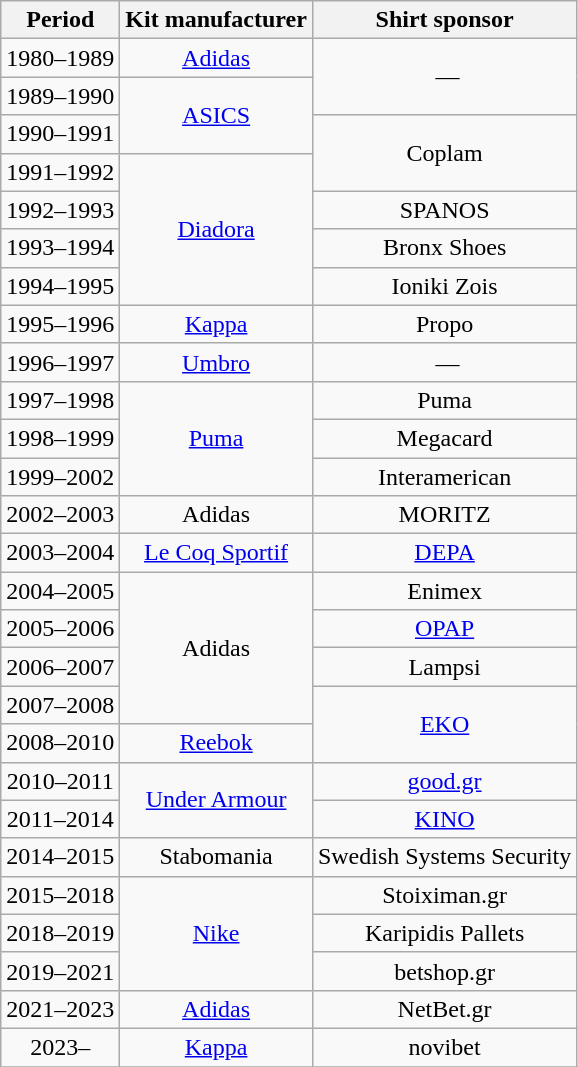<table class="wikitable" style="text-align: center;">
<tr>
<th>Period</th>
<th>Kit manufacturer</th>
<th>Shirt sponsor</th>
</tr>
<tr>
<td>1980–1989</td>
<td rowspan=><a href='#'>Adidas</a></td>
<td rowspan=2> —</td>
</tr>
<tr>
<td>1989–1990</td>
<td rowspan=2><a href='#'>ASICS</a></td>
</tr>
<tr>
<td>1990–1991</td>
<td rowspan=2>Coplam</td>
</tr>
<tr>
<td>1991–1992</td>
<td rowspan=4><a href='#'>Diadora</a></td>
</tr>
<tr>
<td>1992–1993</td>
<td>SPANOS</td>
</tr>
<tr>
<td>1993–1994</td>
<td>Bronx Shoes</td>
</tr>
<tr>
<td>1994–1995</td>
<td>Ioniki Zois</td>
</tr>
<tr>
<td>1995–1996</td>
<td><a href='#'>Kappa</a></td>
<td>Propo</td>
</tr>
<tr>
<td>1996–1997</td>
<td><a href='#'>Umbro</a></td>
<td> —</td>
</tr>
<tr>
<td>1997–1998</td>
<td rowspan=3><a href='#'>Puma</a></td>
<td>Puma</td>
</tr>
<tr>
<td>1998–1999</td>
<td>Megacard</td>
</tr>
<tr>
<td>1999–2002</td>
<td>Interamerican</td>
</tr>
<tr>
<td>2002–2003</td>
<td>Adidas</td>
<td>MORITZ</td>
</tr>
<tr>
<td>2003–2004</td>
<td><a href='#'>Le Coq Sportif</a></td>
<td><a href='#'>DEPA</a></td>
</tr>
<tr>
<td>2004–2005</td>
<td rowspan=4>Adidas</td>
<td>Enimex</td>
</tr>
<tr>
<td>2005–2006</td>
<td><a href='#'>OPAP</a></td>
</tr>
<tr>
<td>2006–2007</td>
<td>Lampsi</td>
</tr>
<tr>
<td>2007–2008</td>
<td rowspan=2><a href='#'>EKO</a></td>
</tr>
<tr>
<td>2008–2010</td>
<td><a href='#'>Reebok</a></td>
</tr>
<tr>
<td>2010–2011</td>
<td rowspan=2><a href='#'>Under Armour</a></td>
<td><a href='#'>good.gr</a></td>
</tr>
<tr>
<td>2011–2014</td>
<td><a href='#'>KINO</a></td>
</tr>
<tr>
<td>2014–2015</td>
<td>Stabomania</td>
<td>Swedish Systems Security</td>
</tr>
<tr>
<td>2015–2018</td>
<td rowspan=3><a href='#'>Nike</a></td>
<td>Stoiximan.gr</td>
</tr>
<tr>
<td>2018–2019</td>
<td>Karipidis Pallets</td>
</tr>
<tr>
<td>2019–2021</td>
<td>betshop.gr</td>
</tr>
<tr>
<td>2021–2023</td>
<td><a href='#'>Adidas</a></td>
<td>NetBet.gr</td>
</tr>
<tr>
<td>2023–</td>
<td><a href='#'>Kappa</a></td>
<td>novibet</td>
</tr>
<tr>
</tr>
</table>
